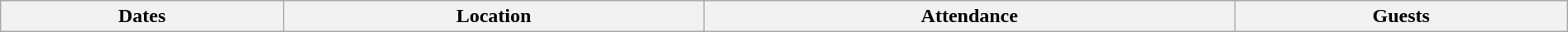<table class="wikitable" width="100%">
<tr>
<th>Dates</th>
<th>Location</th>
<th>Attendance</th>
<th>Guests<br>
</th>
</tr>
</table>
